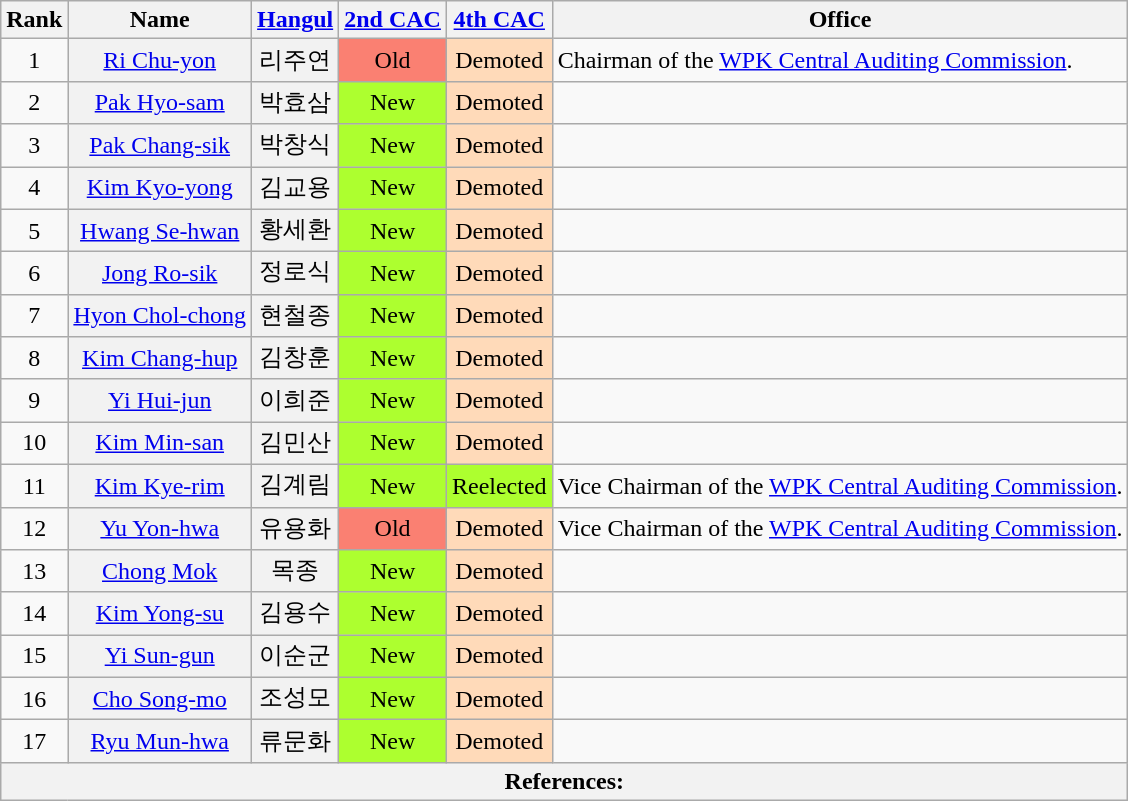<table class="wikitable sortable">
<tr>
<th>Rank</th>
<th>Name</th>
<th><a href='#'>Hangul</a></th>
<th><a href='#'>2nd CAC</a></th>
<th><a href='#'>4th CAC</a></th>
<th>Office</th>
</tr>
<tr>
<td align="center">1</td>
<th align="center" scope="row" style="font-weight:normal;"><a href='#'>Ri Chu-yon</a></th>
<th align="center" scope="row" style="font-weight:normal;">리주연</th>
<td style="background: Salmon" align="center">Old</td>
<td style="background: PeachPuff" align="center">Demoted</td>
<td>Chairman of the <a href='#'>WPK Central Auditing Commission</a>.</td>
</tr>
<tr>
<td align="center">2</td>
<th align="center" scope="row" style="font-weight:normal;"><a href='#'>Pak Hyo-sam</a></th>
<th align="center" scope="row" style="font-weight:normal;">박효삼</th>
<td align="center" style="background: GreenYellow">New</td>
<td style="background: PeachPuff" align="center">Demoted</td>
<td align="center"></td>
</tr>
<tr>
<td align="center">3</td>
<th align="center" scope="row" style="font-weight:normal;"><a href='#'>Pak Chang-sik</a></th>
<th align="center" scope="row" style="font-weight:normal;">박창식</th>
<td align="center" style="background: GreenYellow">New</td>
<td style="background: PeachPuff" align="center">Demoted</td>
<td align="center"></td>
</tr>
<tr>
<td align="center">4</td>
<th align="center" scope="row" style="font-weight:normal;"><a href='#'>Kim Kyo-yong</a></th>
<th align="center" scope="row" style="font-weight:normal;">김교용</th>
<td align="center" style="background: GreenYellow">New</td>
<td style="background: PeachPuff" align="center">Demoted</td>
<td align="center"></td>
</tr>
<tr>
<td align="center">5</td>
<th align="center" scope="row" style="font-weight:normal;"><a href='#'>Hwang Se-hwan</a></th>
<th align="center" scope="row" style="font-weight:normal;">황세환</th>
<td align="center" style="background: GreenYellow">New</td>
<td style="background: PeachPuff" align="center">Demoted</td>
<td align="center"></td>
</tr>
<tr>
<td align="center">6</td>
<th align="center" scope="row" style="font-weight:normal;"><a href='#'>Jong Ro-sik</a></th>
<th align="center" scope="row" style="font-weight:normal;">정로식</th>
<td align="center" style="background: GreenYellow">New</td>
<td style="background: PeachPuff" align="center">Demoted</td>
<td align="center"></td>
</tr>
<tr>
<td align="center">7</td>
<th align="center" scope="row" style="font-weight:normal;"><a href='#'>Hyon Chol-chong</a></th>
<th align="center" scope="row" style="font-weight:normal;">현철종</th>
<td align="center" style="background: GreenYellow">New</td>
<td style="background: PeachPuff" align="center">Demoted</td>
<td align="center"></td>
</tr>
<tr>
<td align="center">8</td>
<th align="center" scope="row" style="font-weight:normal;"><a href='#'>Kim Chang-hup</a></th>
<th align="center" scope="row" style="font-weight:normal;">김창훈</th>
<td align="center" style="background: GreenYellow">New</td>
<td style="background: PeachPuff" align="center">Demoted</td>
<td align="center"></td>
</tr>
<tr>
<td align="center">9</td>
<th align="center" scope="row" style="font-weight:normal;"><a href='#'>Yi Hui-jun</a></th>
<th align="center" scope="row" style="font-weight:normal;">이희준</th>
<td align="center" style="background: GreenYellow">New</td>
<td style="background: PeachPuff" align="center">Demoted</td>
<td align="center"></td>
</tr>
<tr>
<td align="center">10</td>
<th align="center" scope="row" style="font-weight:normal;"><a href='#'>Kim Min-san</a></th>
<th align="center" scope="row" style="font-weight:normal;">김민산</th>
<td align="center" style="background: GreenYellow">New</td>
<td style="background: PeachPuff" align="center">Demoted</td>
<td align="center"></td>
</tr>
<tr>
<td align="center">11</td>
<th align="center" scope="row" style="font-weight:normal;"><a href='#'>Kim Kye-rim</a></th>
<th align="center" scope="row" style="font-weight:normal;">김계림</th>
<td align="center" style="background: GreenYellow">New</td>
<td align="center" style="background: GreenYellow">Reelected</td>
<td>Vice Chairman of the <a href='#'>WPK Central Auditing Commission</a>.</td>
</tr>
<tr>
<td align="center">12</td>
<th align="center" scope="row" style="font-weight:normal;"><a href='#'>Yu Yon-hwa</a></th>
<th align="center" scope="row" style="font-weight:normal;">유용화</th>
<td style="background: Salmon" align="center">Old</td>
<td style="background: PeachPuff" align="center">Demoted</td>
<td>Vice Chairman of the <a href='#'>WPK Central Auditing Commission</a>.</td>
</tr>
<tr>
<td align="center">13</td>
<th align="center" scope="row" style="font-weight:normal;"><a href='#'>Chong Mok</a></th>
<th align="center" scope="row" style="font-weight:normal;">목종</th>
<td align="center" style="background: GreenYellow">New</td>
<td style="background: PeachPuff" align="center">Demoted</td>
<td align="center"></td>
</tr>
<tr>
<td align="center">14</td>
<th align="center" scope="row" style="font-weight:normal;"><a href='#'>Kim Yong-su</a></th>
<th align="center" scope="row" style="font-weight:normal;">김용수</th>
<td align="center" style="background: GreenYellow">New</td>
<td style="background: PeachPuff" align="center">Demoted</td>
<td align="center"></td>
</tr>
<tr>
<td align="center">15</td>
<th align="center" scope="row" style="font-weight:normal;"><a href='#'>Yi Sun-gun</a></th>
<th align="center" scope="row" style="font-weight:normal;">이순군</th>
<td align="center" style="background: GreenYellow">New</td>
<td style="background: PeachPuff" align="center">Demoted</td>
<td align="center"></td>
</tr>
<tr>
<td align="center">16</td>
<th align="center" scope="row" style="font-weight:normal;"><a href='#'>Cho Song-mo</a></th>
<th align="center" scope="row" style="font-weight:normal;">조성모</th>
<td align="center" style="background: GreenYellow">New</td>
<td style="background: PeachPuff" align="center">Demoted</td>
<td align="center"></td>
</tr>
<tr>
<td align="center">17</td>
<th align="center" scope="row" style="font-weight:normal;"><a href='#'>Ryu Mun-hwa</a></th>
<th align="center" scope="row" style="font-weight:normal;">류문화</th>
<td align="center" style="background: GreenYellow">New</td>
<td style="background: PeachPuff" align="center">Demoted</td>
<td align="center"></td>
</tr>
<tr>
<th colspan="6" unsortable><strong>References:</strong><br></th>
</tr>
</table>
